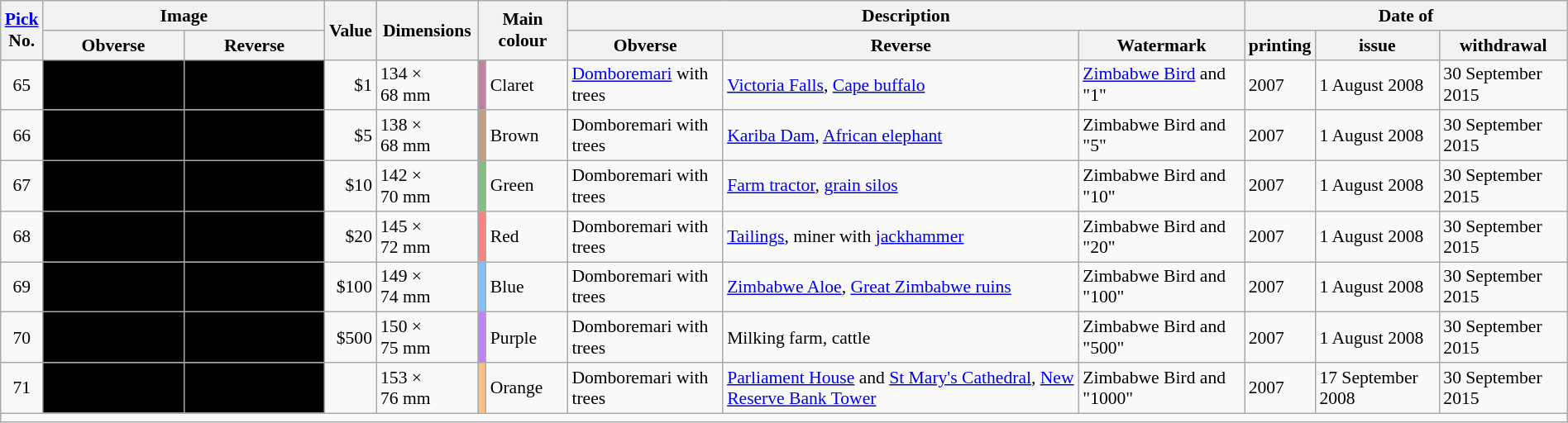<table class="wikitable" style="font-size:90%;width:100%">
<tr>
<th rowspan="2"><a href='#'>Pick</a><br>No.</th>
<th colspan="2">Image</th>
<th rowspan="2">Value</th>
<th rowspan="2">Dimensions</th>
<th rowspan="2" colspan="2">Main colour</th>
<th colspan="3">Description</th>
<th colspan="3">Date of</th>
</tr>
<tr>
<th style="max-width:107px;width:107px">Obverse</th>
<th style="max-width:107px;width:107px">Reverse</th>
<th>Obverse</th>
<th>Reverse</th>
<th>Watermark</th>
<th>printing</th>
<th>issue</th>
<th>withdrawal</th>
</tr>
<tr>
<td style="text-align:center">65</td>
<td style="background:#000;text-align:right"></td>
<td style="background:#000"></td>
<td style="text-align:right">$1</td>
<td>134 × 68 mm</td>
<td style="background:#C080A0;width:0"></td>
<td>Claret</td>
<td><a href='#'>Domboremari</a> with trees</td>
<td><a href='#'>Victoria Falls</a>, <a href='#'>Cape buffalo</a></td>
<td><a href='#'>Zimbabwe Bird</a> and "1"</td>
<td>2007</td>
<td>1 August 2008</td>
<td>30 September 2015</td>
</tr>
<tr>
<td style="text-align:center">66</td>
<td style="background:#000;text-align:right"></td>
<td style="background:#000"></td>
<td style="text-align:right">$5</td>
<td>138 × 68 mm</td>
<td style="background:#C0A080"></td>
<td>Brown</td>
<td>Domboremari with trees</td>
<td><a href='#'>Kariba Dam</a>, <a href='#'>African elephant</a></td>
<td>Zimbabwe Bird and "5"</td>
<td>2007</td>
<td>1 August 2008</td>
<td>30 September 2015</td>
</tr>
<tr>
<td style="text-align:center">67</td>
<td style="background:#000;text-align:right"></td>
<td style="background:#000"></td>
<td style="text-align:right">$10</td>
<td>142 × 70 mm</td>
<td style="background:#80C080"></td>
<td>Green</td>
<td>Domboremari with trees</td>
<td><a href='#'>Farm tractor</a>, <a href='#'>grain silos</a></td>
<td>Zimbabwe Bird and "10"</td>
<td>2007</td>
<td>1 August 2008</td>
<td>30 September 2015</td>
</tr>
<tr>
<td style="text-align:center">68</td>
<td style="background:#000;text-align:right"></td>
<td style="background:#000"></td>
<td style="text-align:right">$20</td>
<td>145 × 72 mm</td>
<td style="background:#FF8080"></td>
<td>Red</td>
<td>Domboremari with trees</td>
<td><a href='#'>Tailings</a>, miner with <a href='#'>jackhammer</a></td>
<td>Zimbabwe Bird and "20"</td>
<td>2007</td>
<td>1 August 2008</td>
<td>30 September 2015</td>
</tr>
<tr>
<td style="text-align:center">69</td>
<td style="background:#000;text-align:right"></td>
<td style="background:#000"></td>
<td style="text-align:right">$100</td>
<td>149 × 74 mm</td>
<td style="background:#80C0FF"></td>
<td>Blue</td>
<td>Domboremari with trees</td>
<td><a href='#'>Zimbabwe Aloe</a>, <a href='#'>Great Zimbabwe ruins</a></td>
<td>Zimbabwe Bird and "100"</td>
<td>2007</td>
<td>1 August 2008</td>
<td>30 September 2015</td>
</tr>
<tr>
<td style="text-align:center">70</td>
<td style="background:#000;text-align:right"></td>
<td style="background:#000"></td>
<td style="text-align:right">$500</td>
<td>150 × 75 mm</td>
<td style="background:#C080FF"></td>
<td>Purple</td>
<td>Domboremari with trees</td>
<td>Milking farm, cattle</td>
<td>Zimbabwe Bird and "500"</td>
<td>2007</td>
<td>1 August 2008</td>
<td>30 September 2015</td>
</tr>
<tr>
<td style="text-align:center">71</td>
<td style="background:#000"></td>
<td style="background:#000"></td>
<td style="text-align:right"></td>
<td>153 × 76 mm</td>
<td style="background:#FFC080"></td>
<td>Orange</td>
<td>Domboremari with trees</td>
<td><a href='#'>Parliament House</a> and <a href='#'>St Mary's Cathedral</a>, <a href='#'>New Reserve Bank Tower</a></td>
<td>Zimbabwe Bird and "1000"</td>
<td>2007</td>
<td>17 September 2008</td>
<td>30 September 2015</td>
</tr>
<tr>
<td Colspan="13"></td>
</tr>
</table>
